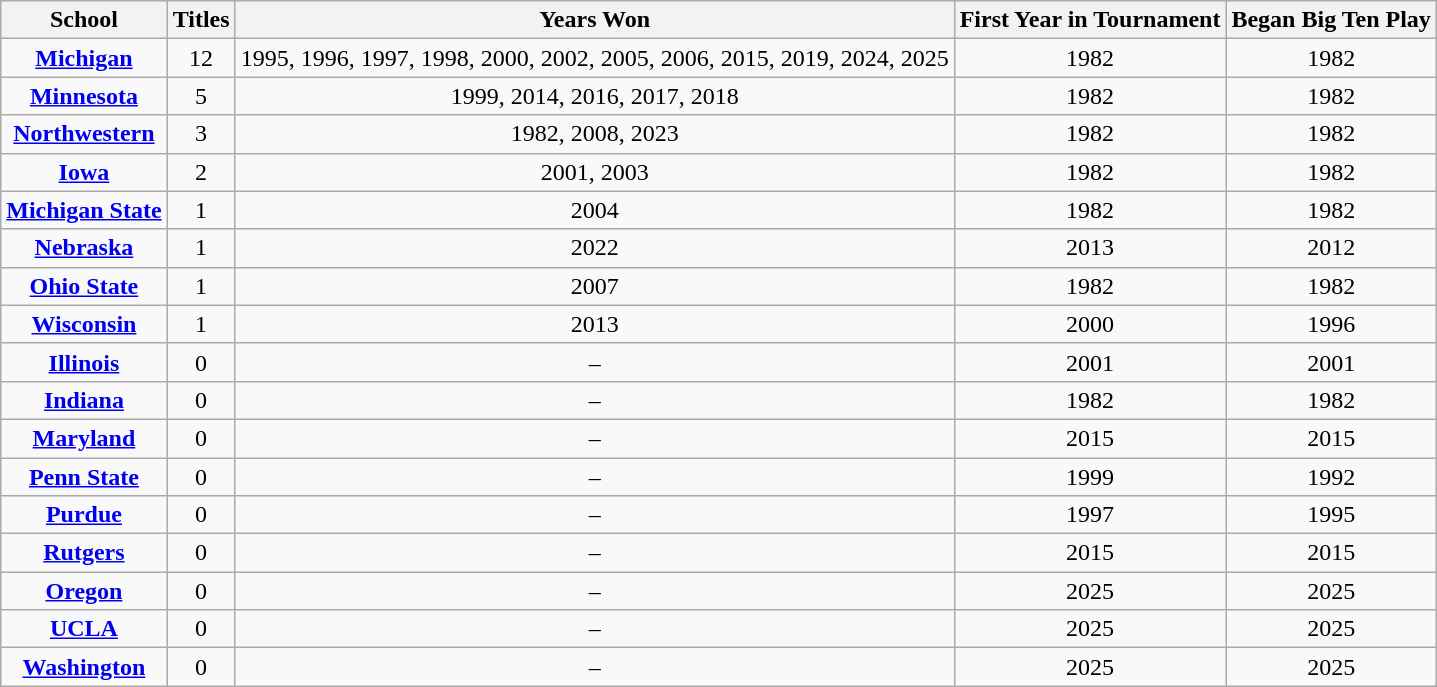<table class="wikitable sortable" style="text-align: center;">
<tr>
<th>School</th>
<th>Titles</th>
<th>Years Won</th>
<th>First Year in Tournament</th>
<th>Began Big Ten Play</th>
</tr>
<tr>
<td><strong><a href='#'>Michigan</a></strong></td>
<td>12</td>
<td>1995, 1996, 1997, 1998, 2000, 2002, 2005, 2006, 2015, 2019, 2024, 2025</td>
<td>1982</td>
<td>1982</td>
</tr>
<tr>
<td><strong><a href='#'>Minnesota</a></strong></td>
<td>5</td>
<td>1999, 2014, 2016, 2017, 2018</td>
<td>1982</td>
<td>1982</td>
</tr>
<tr>
<td><strong><a href='#'>Northwestern</a></strong></td>
<td>3</td>
<td>1982, 2008, 2023</td>
<td>1982</td>
<td>1982</td>
</tr>
<tr>
<td><strong><a href='#'>Iowa</a></strong></td>
<td>2</td>
<td>2001, 2003</td>
<td>1982</td>
<td>1982</td>
</tr>
<tr>
<td><strong><a href='#'>Michigan State</a></strong></td>
<td>1</td>
<td>2004</td>
<td>1982</td>
<td>1982</td>
</tr>
<tr>
<td><strong><a href='#'>Nebraska</a></strong></td>
<td>1</td>
<td>2022</td>
<td>2013</td>
<td>2012</td>
</tr>
<tr>
<td><strong><a href='#'>Ohio State</a></strong></td>
<td>1</td>
<td>2007</td>
<td>1982</td>
<td>1982</td>
</tr>
<tr>
<td><strong><a href='#'>Wisconsin</a></strong></td>
<td>1</td>
<td>2013</td>
<td>2000</td>
<td>1996</td>
</tr>
<tr>
<td><strong><a href='#'>Illinois</a></strong></td>
<td>0</td>
<td>–</td>
<td>2001</td>
<td>2001</td>
</tr>
<tr>
<td><strong><a href='#'>Indiana</a></strong></td>
<td>0</td>
<td>–</td>
<td>1982</td>
<td>1982</td>
</tr>
<tr>
<td><strong><a href='#'>Maryland</a></strong></td>
<td>0</td>
<td>–</td>
<td>2015</td>
<td>2015</td>
</tr>
<tr>
<td><strong><a href='#'>Penn State</a></strong></td>
<td>0</td>
<td>–</td>
<td>1999</td>
<td>1992</td>
</tr>
<tr>
<td><strong><a href='#'>Purdue</a></strong></td>
<td>0</td>
<td>–</td>
<td>1997</td>
<td>1995</td>
</tr>
<tr>
<td><strong><a href='#'>Rutgers</a></strong></td>
<td>0</td>
<td>–</td>
<td>2015</td>
<td>2015</td>
</tr>
<tr>
<td><strong><a href='#'>Oregon</a></strong></td>
<td>0</td>
<td>–</td>
<td>2025</td>
<td>2025</td>
</tr>
<tr>
<td><strong><a href='#'>UCLA</a></strong></td>
<td>0</td>
<td>–</td>
<td>2025</td>
<td>2025</td>
</tr>
<tr>
<td><strong><a href='#'>Washington</a></strong></td>
<td>0</td>
<td>–</td>
<td>2025</td>
<td>2025</td>
</tr>
</table>
